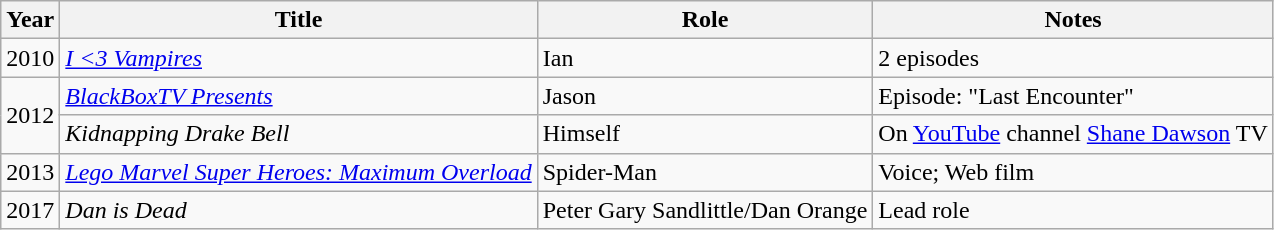<table class="wikitable sortable">
<tr>
<th>Year</th>
<th>Title</th>
<th>Role</th>
<th>Notes</th>
</tr>
<tr>
<td>2010</td>
<td><em><a href='#'>I <3 Vampires</a></em></td>
<td>Ian</td>
<td>2 episodes</td>
</tr>
<tr>
<td rowspan="2">2012</td>
<td><em><a href='#'>BlackBoxTV Presents</a></em></td>
<td>Jason</td>
<td>Episode: "Last Encounter"</td>
</tr>
<tr>
<td><em>Kidnapping Drake Bell</em></td>
<td>Himself</td>
<td>On <a href='#'>YouTube</a> channel <a href='#'>Shane Dawson</a> TV</td>
</tr>
<tr>
<td>2013</td>
<td><em><a href='#'>Lego Marvel Super Heroes: Maximum Overload</a></em></td>
<td>Spider-Man</td>
<td>Voice; Web film</td>
</tr>
<tr>
<td>2017</td>
<td><em>Dan is Dead</em></td>
<td>Peter Gary Sandlittle/Dan Orange</td>
<td>Lead role</td>
</tr>
</table>
